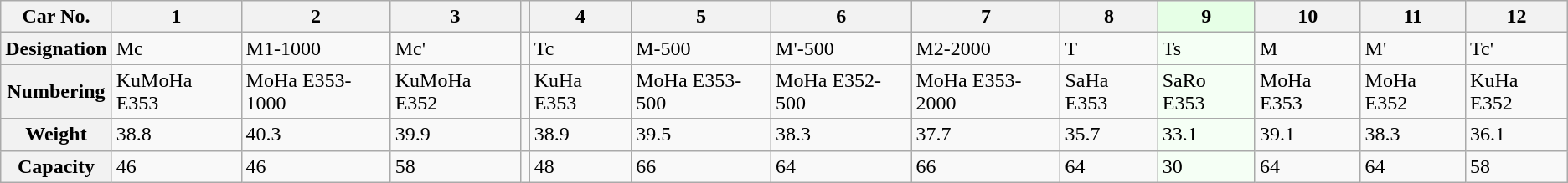<table class="wikitable">
<tr>
<th>Car No.</th>
<th>1</th>
<th>2</th>
<th>3</th>
<th></th>
<th>4</th>
<th>5</th>
<th>6</th>
<th>7</th>
<th>8</th>
<th style="background: #E6FFE6">9</th>
<th>10</th>
<th>11</th>
<th>12</th>
</tr>
<tr>
<th>Designation</th>
<td>Mc</td>
<td>M1-1000</td>
<td>Mc'</td>
<td></td>
<td>Tc</td>
<td>M-500</td>
<td>M'-500</td>
<td>M2-2000</td>
<td>T</td>
<td style="background: #F5FFF5">Ts</td>
<td>M</td>
<td>M'</td>
<td>Tc'</td>
</tr>
<tr>
<th>Numbering</th>
<td>KuMoHa E353</td>
<td>MoHa E353-1000</td>
<td>KuMoHa E352</td>
<td></td>
<td>KuHa E353</td>
<td>MoHa E353-500</td>
<td>MoHa E352-500</td>
<td>MoHa E353-2000</td>
<td>SaHa E353</td>
<td style="background: #F5FFF5">SaRo E353</td>
<td>MoHa E353</td>
<td>MoHa E352</td>
<td>KuHa E352</td>
</tr>
<tr>
<th>Weight</th>
<td>38.8</td>
<td>40.3</td>
<td>39.9</td>
<td></td>
<td>38.9</td>
<td>39.5</td>
<td>38.3</td>
<td>37.7</td>
<td>35.7</td>
<td style="background: #F5FFF5">33.1</td>
<td>39.1</td>
<td>38.3</td>
<td>36.1</td>
</tr>
<tr>
<th>Capacity</th>
<td>46</td>
<td>46</td>
<td>58</td>
<td></td>
<td>48</td>
<td>66</td>
<td>64</td>
<td>66</td>
<td>64</td>
<td style="background: #F5FFF5">30</td>
<td>64</td>
<td>64</td>
<td>58</td>
</tr>
</table>
